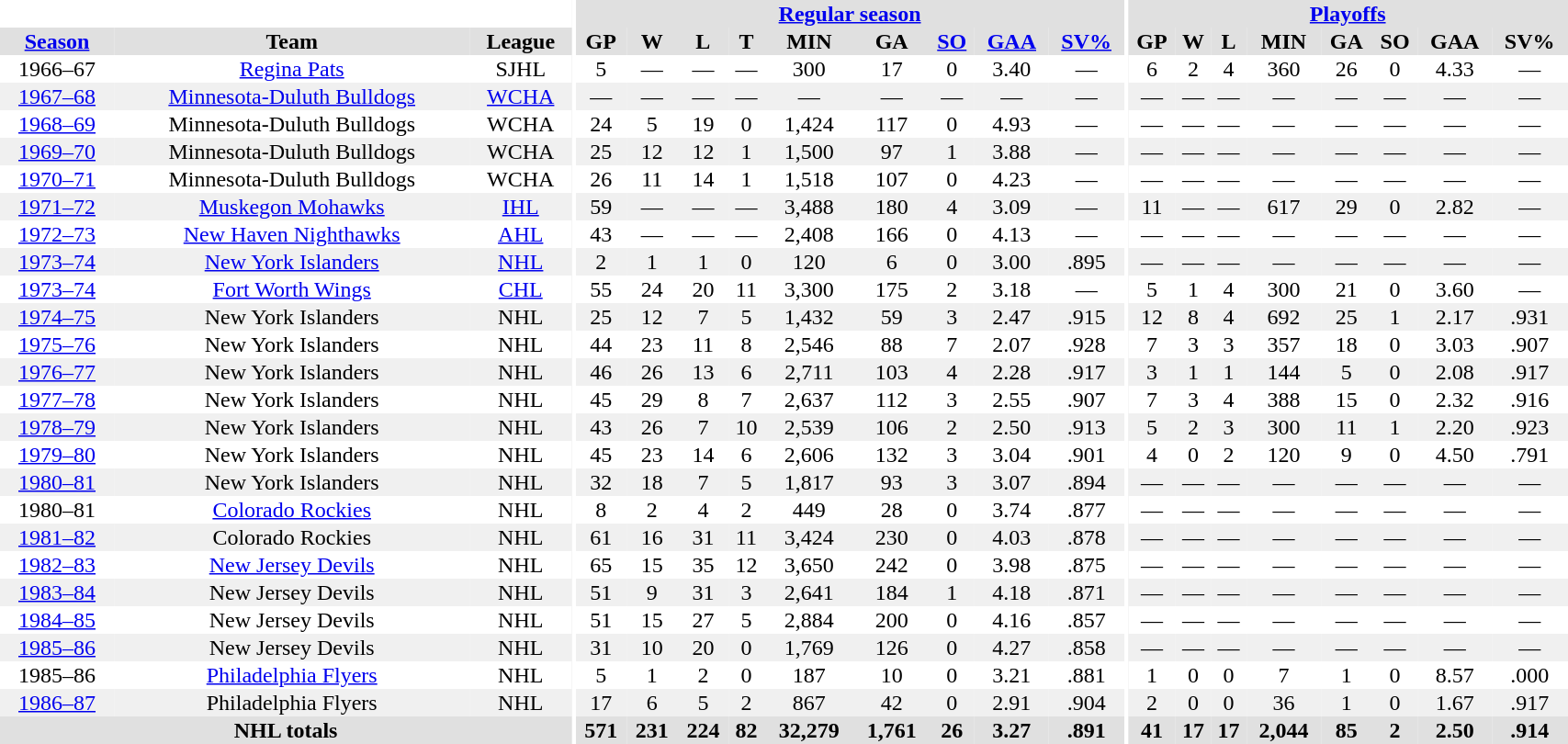<table border="0" cellpadding="1" cellspacing="0" style="text-align:center; width:90%;">
<tr bgcolor="#e0e0e0">
<th colspan="3" bgcolor="#ffffff"></th>
<th rowspan="99" bgcolor="#ffffff"></th>
<th colspan="9" bgcolor="#e0e0e0"><a href='#'>Regular season</a></th>
<th rowspan="99" bgcolor="#ffffff"></th>
<th colspan="8" bgcolor="#e0e0e0"><a href='#'>Playoffs</a></th>
</tr>
<tr bgcolor="#e0e0e0">
<th><a href='#'>Season</a></th>
<th>Team</th>
<th>League</th>
<th>GP</th>
<th>W</th>
<th>L</th>
<th>T</th>
<th>MIN</th>
<th>GA</th>
<th><a href='#'>SO</a></th>
<th><a href='#'>GAA</a></th>
<th><a href='#'>SV%</a></th>
<th>GP</th>
<th>W</th>
<th>L</th>
<th>MIN</th>
<th>GA</th>
<th>SO</th>
<th>GAA</th>
<th>SV%</th>
</tr>
<tr>
<td>1966–67</td>
<td><a href='#'>Regina Pats</a></td>
<td>SJHL</td>
<td>5</td>
<td>—</td>
<td>—</td>
<td>—</td>
<td>300</td>
<td>17</td>
<td>0</td>
<td>3.40</td>
<td>—</td>
<td>6</td>
<td>2</td>
<td>4</td>
<td>360</td>
<td>26</td>
<td>0</td>
<td>4.33</td>
<td>—</td>
</tr>
<tr bgcolor="#f0f0f0">
<td><a href='#'>1967–68</a></td>
<td><a href='#'>Minnesota-Duluth Bulldogs</a></td>
<td><a href='#'>WCHA</a></td>
<td>—</td>
<td>—</td>
<td>—</td>
<td>—</td>
<td>—</td>
<td>—</td>
<td>—</td>
<td>—</td>
<td>—</td>
<td>—</td>
<td>—</td>
<td>—</td>
<td>—</td>
<td>—</td>
<td>—</td>
<td>—</td>
<td>—</td>
</tr>
<tr>
<td><a href='#'>1968–69</a></td>
<td>Minnesota-Duluth Bulldogs</td>
<td>WCHA</td>
<td>24</td>
<td>5</td>
<td>19</td>
<td>0</td>
<td>1,424</td>
<td>117</td>
<td>0</td>
<td>4.93</td>
<td>—</td>
<td>—</td>
<td>—</td>
<td>—</td>
<td>—</td>
<td>—</td>
<td>—</td>
<td>—</td>
<td>—</td>
</tr>
<tr bgcolor="#f0f0f0">
<td><a href='#'>1969–70</a></td>
<td>Minnesota-Duluth Bulldogs</td>
<td>WCHA</td>
<td>25</td>
<td>12</td>
<td>12</td>
<td>1</td>
<td>1,500</td>
<td>97</td>
<td>1</td>
<td>3.88</td>
<td>—</td>
<td>—</td>
<td>—</td>
<td>—</td>
<td>—</td>
<td>—</td>
<td>—</td>
<td>—</td>
<td>—</td>
</tr>
<tr>
<td><a href='#'>1970–71</a></td>
<td>Minnesota-Duluth Bulldogs</td>
<td>WCHA</td>
<td>26</td>
<td>11</td>
<td>14</td>
<td>1</td>
<td>1,518</td>
<td>107</td>
<td>0</td>
<td>4.23</td>
<td>—</td>
<td>—</td>
<td>—</td>
<td>—</td>
<td>—</td>
<td>—</td>
<td>—</td>
<td>—</td>
<td>—</td>
</tr>
<tr bgcolor="#f0f0f0">
<td><a href='#'>1971–72</a></td>
<td><a href='#'>Muskegon Mohawks</a></td>
<td><a href='#'>IHL</a></td>
<td>59</td>
<td>—</td>
<td>—</td>
<td>—</td>
<td>3,488</td>
<td>180</td>
<td>4</td>
<td>3.09</td>
<td>—</td>
<td>11</td>
<td>—</td>
<td>—</td>
<td>617</td>
<td>29</td>
<td>0</td>
<td>2.82</td>
<td>—</td>
</tr>
<tr>
<td><a href='#'>1972–73</a></td>
<td><a href='#'>New Haven Nighthawks</a></td>
<td><a href='#'>AHL</a></td>
<td>43</td>
<td>—</td>
<td>—</td>
<td>—</td>
<td>2,408</td>
<td>166</td>
<td>0</td>
<td>4.13</td>
<td>—</td>
<td>—</td>
<td>—</td>
<td>—</td>
<td>—</td>
<td>—</td>
<td>—</td>
<td>—</td>
<td>—</td>
</tr>
<tr bgcolor="#f0f0f0">
<td><a href='#'>1973–74</a></td>
<td><a href='#'>New York Islanders</a></td>
<td><a href='#'>NHL</a></td>
<td>2</td>
<td>1</td>
<td>1</td>
<td>0</td>
<td>120</td>
<td>6</td>
<td>0</td>
<td>3.00</td>
<td>.895</td>
<td>—</td>
<td>—</td>
<td>—</td>
<td>—</td>
<td>—</td>
<td>—</td>
<td>—</td>
<td>—</td>
</tr>
<tr>
<td><a href='#'>1973–74</a></td>
<td><a href='#'>Fort Worth Wings</a></td>
<td><a href='#'>CHL</a></td>
<td>55</td>
<td>24</td>
<td>20</td>
<td>11</td>
<td>3,300</td>
<td>175</td>
<td>2</td>
<td>3.18</td>
<td>—</td>
<td>5</td>
<td>1</td>
<td>4</td>
<td>300</td>
<td>21</td>
<td>0</td>
<td>3.60</td>
<td>—</td>
</tr>
<tr bgcolor="#f0f0f0">
<td><a href='#'>1974–75</a></td>
<td>New York Islanders</td>
<td>NHL</td>
<td>25</td>
<td>12</td>
<td>7</td>
<td>5</td>
<td>1,432</td>
<td>59</td>
<td>3</td>
<td>2.47</td>
<td>.915</td>
<td>12</td>
<td>8</td>
<td>4</td>
<td>692</td>
<td>25</td>
<td>1</td>
<td>2.17</td>
<td>.931</td>
</tr>
<tr>
<td><a href='#'>1975–76</a></td>
<td>New York Islanders</td>
<td>NHL</td>
<td>44</td>
<td>23</td>
<td>11</td>
<td>8</td>
<td>2,546</td>
<td>88</td>
<td>7</td>
<td>2.07</td>
<td>.928</td>
<td>7</td>
<td>3</td>
<td>3</td>
<td>357</td>
<td>18</td>
<td>0</td>
<td>3.03</td>
<td>.907</td>
</tr>
<tr bgcolor="#f0f0f0">
<td><a href='#'>1976–77</a></td>
<td>New York Islanders</td>
<td>NHL</td>
<td>46</td>
<td>26</td>
<td>13</td>
<td>6</td>
<td>2,711</td>
<td>103</td>
<td>4</td>
<td>2.28</td>
<td>.917</td>
<td>3</td>
<td>1</td>
<td>1</td>
<td>144</td>
<td>5</td>
<td>0</td>
<td>2.08</td>
<td>.917</td>
</tr>
<tr>
<td><a href='#'>1977–78</a></td>
<td>New York Islanders</td>
<td>NHL</td>
<td>45</td>
<td>29</td>
<td>8</td>
<td>7</td>
<td>2,637</td>
<td>112</td>
<td>3</td>
<td>2.55</td>
<td>.907</td>
<td>7</td>
<td>3</td>
<td>4</td>
<td>388</td>
<td>15</td>
<td>0</td>
<td>2.32</td>
<td>.916</td>
</tr>
<tr bgcolor="#f0f0f0">
<td><a href='#'>1978–79</a></td>
<td>New York Islanders</td>
<td>NHL</td>
<td>43</td>
<td>26</td>
<td>7</td>
<td>10</td>
<td>2,539</td>
<td>106</td>
<td>2</td>
<td>2.50</td>
<td>.913</td>
<td>5</td>
<td>2</td>
<td>3</td>
<td>300</td>
<td>11</td>
<td>1</td>
<td>2.20</td>
<td>.923</td>
</tr>
<tr>
<td><a href='#'>1979–80</a></td>
<td>New York Islanders</td>
<td>NHL</td>
<td>45</td>
<td>23</td>
<td>14</td>
<td>6</td>
<td>2,606</td>
<td>132</td>
<td>3</td>
<td>3.04</td>
<td>.901</td>
<td>4</td>
<td>0</td>
<td>2</td>
<td>120</td>
<td>9</td>
<td>0</td>
<td>4.50</td>
<td>.791</td>
</tr>
<tr bgcolor="#f0f0f0">
<td><a href='#'>1980–81</a></td>
<td>New York Islanders</td>
<td>NHL</td>
<td>32</td>
<td>18</td>
<td>7</td>
<td>5</td>
<td>1,817</td>
<td>93</td>
<td>3</td>
<td>3.07</td>
<td>.894</td>
<td>—</td>
<td>—</td>
<td>—</td>
<td>—</td>
<td>—</td>
<td>—</td>
<td>—</td>
<td>—</td>
</tr>
<tr>
<td>1980–81</td>
<td><a href='#'>Colorado Rockies</a></td>
<td>NHL</td>
<td>8</td>
<td>2</td>
<td>4</td>
<td>2</td>
<td>449</td>
<td>28</td>
<td>0</td>
<td>3.74</td>
<td>.877</td>
<td>—</td>
<td>—</td>
<td>—</td>
<td>—</td>
<td>—</td>
<td>—</td>
<td>—</td>
<td>—</td>
</tr>
<tr bgcolor="#f0f0f0">
<td><a href='#'>1981–82</a></td>
<td>Colorado Rockies</td>
<td>NHL</td>
<td>61</td>
<td>16</td>
<td>31</td>
<td>11</td>
<td>3,424</td>
<td>230</td>
<td>0</td>
<td>4.03</td>
<td>.878</td>
<td>—</td>
<td>—</td>
<td>—</td>
<td>—</td>
<td>—</td>
<td>—</td>
<td>—</td>
<td>—</td>
</tr>
<tr>
<td><a href='#'>1982–83</a></td>
<td><a href='#'>New Jersey Devils</a></td>
<td>NHL</td>
<td>65</td>
<td>15</td>
<td>35</td>
<td>12</td>
<td>3,650</td>
<td>242</td>
<td>0</td>
<td>3.98</td>
<td>.875</td>
<td>—</td>
<td>—</td>
<td>—</td>
<td>—</td>
<td>—</td>
<td>—</td>
<td>—</td>
<td>—</td>
</tr>
<tr bgcolor="#f0f0f0">
<td><a href='#'>1983–84</a></td>
<td>New Jersey Devils</td>
<td>NHL</td>
<td>51</td>
<td>9</td>
<td>31</td>
<td>3</td>
<td>2,641</td>
<td>184</td>
<td>1</td>
<td>4.18</td>
<td>.871</td>
<td>—</td>
<td>—</td>
<td>—</td>
<td>—</td>
<td>—</td>
<td>—</td>
<td>—</td>
<td>—</td>
</tr>
<tr>
<td><a href='#'>1984–85</a></td>
<td>New Jersey Devils</td>
<td>NHL</td>
<td>51</td>
<td>15</td>
<td>27</td>
<td>5</td>
<td>2,884</td>
<td>200</td>
<td>0</td>
<td>4.16</td>
<td>.857</td>
<td>—</td>
<td>—</td>
<td>—</td>
<td>—</td>
<td>—</td>
<td>—</td>
<td>—</td>
<td>—</td>
</tr>
<tr bgcolor="#f0f0f0">
<td><a href='#'>1985–86</a></td>
<td>New Jersey Devils</td>
<td>NHL</td>
<td>31</td>
<td>10</td>
<td>20</td>
<td>0</td>
<td>1,769</td>
<td>126</td>
<td>0</td>
<td>4.27</td>
<td>.858</td>
<td>—</td>
<td>—</td>
<td>—</td>
<td>—</td>
<td>—</td>
<td>—</td>
<td>—</td>
<td>—</td>
</tr>
<tr>
<td>1985–86</td>
<td><a href='#'>Philadelphia Flyers</a></td>
<td>NHL</td>
<td>5</td>
<td>1</td>
<td>2</td>
<td>0</td>
<td>187</td>
<td>10</td>
<td>0</td>
<td>3.21</td>
<td>.881</td>
<td>1</td>
<td>0</td>
<td>0</td>
<td>7</td>
<td>1</td>
<td>0</td>
<td>8.57</td>
<td>.000</td>
</tr>
<tr bgcolor="#f0f0f0">
<td><a href='#'>1986–87</a></td>
<td>Philadelphia Flyers</td>
<td>NHL</td>
<td>17</td>
<td>6</td>
<td>5</td>
<td>2</td>
<td>867</td>
<td>42</td>
<td>0</td>
<td>2.91</td>
<td>.904</td>
<td>2</td>
<td>0</td>
<td>0</td>
<td>36</td>
<td>1</td>
<td>0</td>
<td>1.67</td>
<td>.917</td>
</tr>
<tr bgcolor="#e0e0e0">
<th colspan="3">NHL totals</th>
<th>571</th>
<th>231</th>
<th>224</th>
<th>82</th>
<th>32,279</th>
<th>1,761</th>
<th>26</th>
<th>3.27</th>
<th>.891</th>
<th>41</th>
<th>17</th>
<th>17</th>
<th>2,044</th>
<th>85</th>
<th>2</th>
<th>2.50</th>
<th>.914</th>
</tr>
</table>
